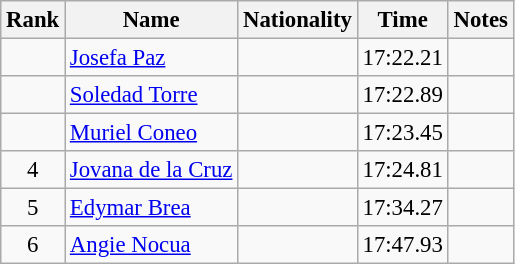<table class="wikitable sortable" style="text-align:center;font-size:95%">
<tr>
<th>Rank</th>
<th>Name</th>
<th>Nationality</th>
<th>Time</th>
<th>Notes</th>
</tr>
<tr>
<td></td>
<td align=left><a href='#'>Josefa Paz</a></td>
<td align=left></td>
<td>17:22.21</td>
<td></td>
</tr>
<tr>
<td></td>
<td align=left><a href='#'>Soledad Torre</a></td>
<td align=left></td>
<td>17:22.89</td>
<td></td>
</tr>
<tr>
<td></td>
<td align=left><a href='#'>Muriel Coneo</a></td>
<td align=left></td>
<td>17:23.45</td>
<td></td>
</tr>
<tr>
<td>4</td>
<td align=left><a href='#'>Jovana de la Cruz</a></td>
<td align=left></td>
<td>17:24.81</td>
<td></td>
</tr>
<tr>
<td>5</td>
<td align=left><a href='#'>Edymar Brea</a></td>
<td align=left></td>
<td>17:34.27</td>
<td></td>
</tr>
<tr>
<td>6</td>
<td align=left><a href='#'>Angie Nocua</a></td>
<td align=left></td>
<td>17:47.93</td>
<td></td>
</tr>
</table>
